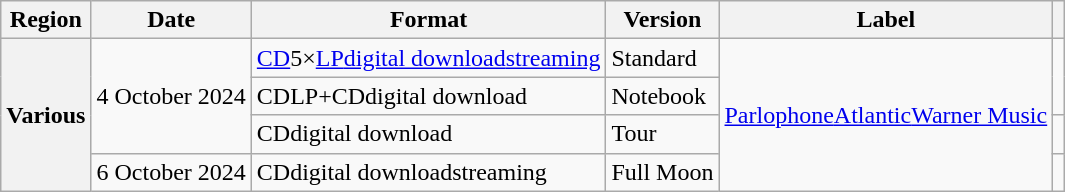<table class="wikitable plainrowheaders">
<tr>
<th scope="col">Region</th>
<th scope="col">Date</th>
<th scope="col">Format</th>
<th scope="col">Version</th>
<th scope="col">Label</th>
<th scope="col" class="unsortable"></th>
</tr>
<tr>
<th rowspan="4" scope="row">Various</th>
<td rowspan="3">4 October 2024</td>
<td><a href='#'>CD</a>5×<a href='#'>LP</a><a href='#'>digital download</a><a href='#'>streaming</a></td>
<td>Standard</td>
<td rowspan="4"><a href='#'>Parlophone</a><a href='#'>Atlantic</a><a href='#'>Warner Music</a></td>
<td rowspan="2" style="text-align:center;"></td>
</tr>
<tr>
<td>CDLP+CDdigital download</td>
<td>Notebook</td>
</tr>
<tr>
<td>CDdigital download</td>
<td>Tour</td>
<td style="text-align:center;"></td>
</tr>
<tr>
<td>6 October 2024</td>
<td>CDdigital downloadstreaming</td>
<td>Full Moon</td>
<td style="text-align:center;"></td>
</tr>
</table>
